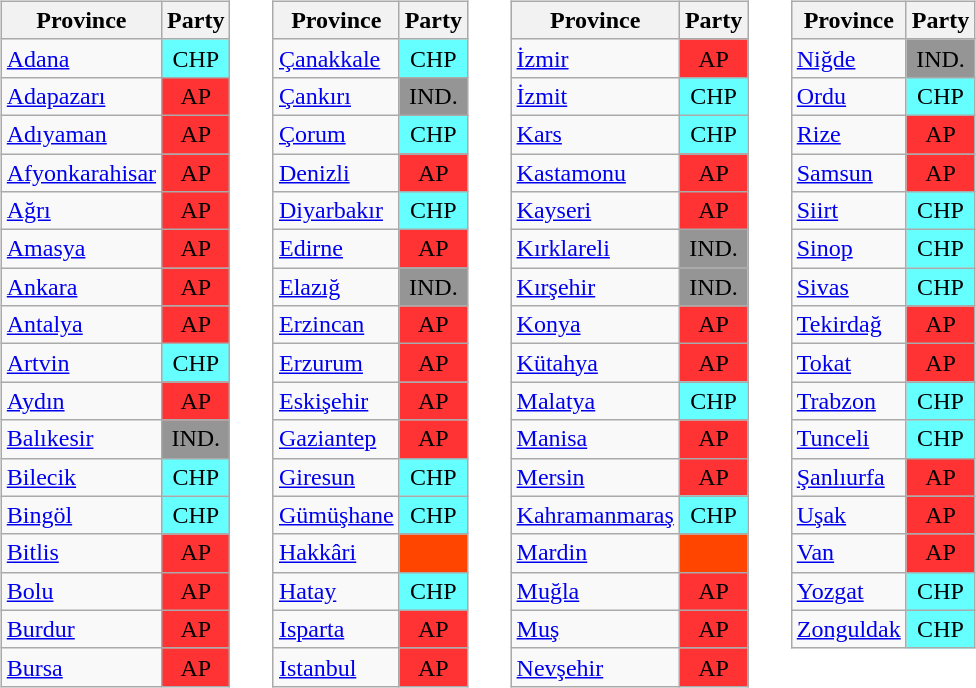<table>
<tr>
<td style="vertical-align:top"><br><table class="wikitable">
<tr>
<th>Province</th>
<th>Party</th>
</tr>
<tr>
<td><a href='#'>Adana</a></td>
<td style="background:#6ff; text-align:center;">CHP</td>
</tr>
<tr>
<td><a href='#'>Adapazarı</a></td>
<td style="background:#ff3333; text-align:center;">AP</td>
</tr>
<tr>
<td><a href='#'>Adıyaman</a></td>
<td style="background:#ff3333; text-align:center;">AP</td>
</tr>
<tr>
<td><a href='#'>Afyonkarahisar</a></td>
<td style="background:#ff3333; text-align:center;">AP</td>
</tr>
<tr>
<td><a href='#'>Ağrı</a></td>
<td style="background:#ff3333; text-align:center;">AP</td>
</tr>
<tr>
<td><a href='#'>Amasya</a></td>
<td style="background:#ff3333; text-align:center;">AP</td>
</tr>
<tr>
<td><a href='#'>Ankara</a></td>
<td style="background:#ff3333; text-align:center;">AP</td>
</tr>
<tr>
<td><a href='#'>Antalya</a></td>
<td style="background:#ff3333; text-align:center;">AP</td>
</tr>
<tr>
<td><a href='#'>Artvin</a></td>
<td style="background:#6ff; text-align:center;">CHP</td>
</tr>
<tr>
<td><a href='#'>Aydın</a></td>
<td style="background:#ff3333; text-align:center;">AP</td>
</tr>
<tr>
<td><a href='#'>Balıkesir</a></td>
<td style="background:#959595; text-align:center;">IND.</td>
</tr>
<tr>
<td><a href='#'>Bilecik</a></td>
<td style="background:#6ff; text-align:center;">CHP</td>
</tr>
<tr>
<td><a href='#'>Bingöl</a></td>
<td style="background:#6ff; text-align:center;">CHP</td>
</tr>
<tr>
<td><a href='#'>Bitlis</a></td>
<td style="background:#ff3333; text-align:center;">AP</td>
</tr>
<tr>
<td><a href='#'>Bolu</a></td>
<td style="background:#ff3333; text-align:center;">AP</td>
</tr>
<tr>
<td><a href='#'>Burdur</a></td>
<td style="background:#ff3333; text-align:center;">AP</td>
</tr>
<tr>
<td><a href='#'>Bursa</a></td>
<td style="background:#ff3333; text-align:center;">AP</td>
</tr>
</table>
</td>
<td colwidth=2em> </td>
<td style="vertical-align:top"><br><table class="wikitable">
<tr>
<th>Province</th>
<th>Party</th>
</tr>
<tr>
<td><a href='#'>Çanakkale</a></td>
<td style="background:#6ff; text-align:center;">CHP</td>
</tr>
<tr>
<td><a href='#'>Çankırı</a></td>
<td style="background:#959595; text-align:center;">IND.</td>
</tr>
<tr>
<td><a href='#'>Çorum</a></td>
<td style="background:#6ff; text-align:center;">CHP</td>
</tr>
<tr>
<td><a href='#'>Denizli</a></td>
<td style="background:#ff3333; text-align:center;">AP</td>
</tr>
<tr>
<td><a href='#'>Diyarbakır</a></td>
<td style="background:#6ff; text-align:center;">CHP</td>
</tr>
<tr>
<td><a href='#'>Edirne</a></td>
<td style="background:#ff3333; text-align:center;">AP</td>
</tr>
<tr>
<td><a href='#'>Elazığ</a></td>
<td style="background:#959595; text-align:center;">IND.</td>
</tr>
<tr>
<td><a href='#'>Erzincan</a></td>
<td style="background:#ff3333; text-align:center;">AP</td>
</tr>
<tr>
<td><a href='#'>Erzurum</a></td>
<td style="background:#ff3333; text-align:center;">AP</td>
</tr>
<tr>
<td><a href='#'>Eskişehir</a></td>
<td style="background:#ff3333; text-align:center;">AP</td>
</tr>
<tr>
<td><a href='#'>Gaziantep</a></td>
<td style="background:#ff3333; text-align:center;">AP</td>
</tr>
<tr>
<td><a href='#'>Giresun</a></td>
<td style="background:#6ff; text-align:center;">CHP</td>
</tr>
<tr>
<td><a href='#'>Gümüşhane</a></td>
<td style="background:#6ff; text-align:center;">CHP</td>
</tr>
<tr>
<td><a href='#'>Hakkâri</a></td>
<td style="background:#ff4500; text-align:center;"></td>
</tr>
<tr>
<td><a href='#'>Hatay</a></td>
<td style="background:#6ff; text-align:center;">CHP</td>
</tr>
<tr>
<td><a href='#'>Isparta</a></td>
<td style="background:#ff3333; text-align:center;">AP</td>
</tr>
<tr>
<td><a href='#'>Istanbul</a></td>
<td style="background:#ff3333; text-align:center;">AP</td>
</tr>
</table>
</td>
<td colwidth=2em> </td>
<td style="vertical-align:top"><br><table class="wikitable">
<tr>
<th>Province</th>
<th>Party</th>
</tr>
<tr>
<td><a href='#'>İzmir</a></td>
<td style="background:#ff3333; text-align:center;">AP</td>
</tr>
<tr>
<td><a href='#'>İzmit</a></td>
<td style="background:#6ff; text-align:center;">CHP</td>
</tr>
<tr>
<td><a href='#'>Kars</a></td>
<td style="background:#6ff; text-align:center;">CHP</td>
</tr>
<tr>
<td><a href='#'>Kastamonu</a></td>
<td style="background:#ff3333; text-align:center;">AP</td>
</tr>
<tr>
<td><a href='#'>Kayseri</a></td>
<td style="background:#ff3333; text-align:center;">AP</td>
</tr>
<tr>
<td><a href='#'>Kırklareli</a></td>
<td style="background:#959595; text-align:center;">IND.</td>
</tr>
<tr>
<td><a href='#'>Kırşehir</a></td>
<td style="background:#959595; text-align:center;">IND.</td>
</tr>
<tr>
<td><a href='#'>Konya</a></td>
<td style="background:#ff3333; text-align:center;">AP</td>
</tr>
<tr>
<td><a href='#'>Kütahya</a></td>
<td style="background:#ff3333; text-align:center;">AP</td>
</tr>
<tr>
<td><a href='#'>Malatya</a></td>
<td style="background:#6ff; text-align:center;">CHP</td>
</tr>
<tr>
<td><a href='#'>Manisa</a></td>
<td style="background:#ff3333; text-align:center;">AP</td>
</tr>
<tr>
<td><a href='#'>Mersin</a></td>
<td style="background:#ff3333; text-align:center;">AP</td>
</tr>
<tr>
<td><a href='#'>Kahramanmaraş</a></td>
<td style="background:#6ff; text-align:center;">CHP</td>
</tr>
<tr>
<td><a href='#'>Mardin</a></td>
<td style="background:#ff4500; text-align:center;"></td>
</tr>
<tr>
<td><a href='#'>Muğla</a></td>
<td style="background:#ff3333; text-align:center;">AP</td>
</tr>
<tr>
<td><a href='#'>Muş</a></td>
<td style="background:#ff3333; text-align:center;">AP</td>
</tr>
<tr>
<td><a href='#'>Nevşehir</a></td>
<td style="background:#ff3333; text-align:center;">AP</td>
</tr>
</table>
</td>
<td colwidth=2em> </td>
<td style="vertical-align:top"><br><table class="wikitable">
<tr>
<th>Province</th>
<th>Party</th>
</tr>
<tr>
<td><a href='#'>Niğde</a></td>
<td style="background:#959595; text-align:center;">IND.</td>
</tr>
<tr>
<td><a href='#'>Ordu</a></td>
<td style="background:#6ff; text-align:center;">CHP</td>
</tr>
<tr>
<td><a href='#'>Rize</a></td>
<td style="background:#ff3333; text-align:center;">AP</td>
</tr>
<tr>
<td><a href='#'>Samsun</a></td>
<td style="background:#ff3333; text-align:center;">AP</td>
</tr>
<tr>
<td><a href='#'>Siirt</a></td>
<td style="background:#6ff; text-align:center;">CHP</td>
</tr>
<tr>
<td><a href='#'>Sinop</a></td>
<td style="background:#6ff; text-align:center;">CHP</td>
</tr>
<tr>
<td><a href='#'>Sivas</a></td>
<td style="background:#6ff; text-align:center;">CHP</td>
</tr>
<tr>
<td><a href='#'>Tekirdağ</a></td>
<td style="background:#ff3333; text-align:center;">AP</td>
</tr>
<tr>
<td><a href='#'>Tokat</a></td>
<td style="background:#ff3333; text-align:center;">AP</td>
</tr>
<tr>
<td><a href='#'>Trabzon</a></td>
<td style="background:#6ff; text-align:center;">CHP</td>
</tr>
<tr>
<td><a href='#'>Tunceli</a></td>
<td style="background:#6ff; text-align:center;">CHP</td>
</tr>
<tr>
<td><a href='#'>Şanlıurfa</a></td>
<td style="background:#ff3333; text-align:center;">AP</td>
</tr>
<tr>
<td><a href='#'>Uşak</a></td>
<td style="background:#ff3333; text-align:center;">AP</td>
</tr>
<tr>
<td><a href='#'>Van</a></td>
<td style="background:#ff3333; text-align:center;">AP</td>
</tr>
<tr>
<td><a href='#'>Yozgat</a></td>
<td style="background:#6ff; text-align:center;">CHP</td>
</tr>
<tr>
<td><a href='#'>Zonguldak</a></td>
<td style="background:#6ff; text-align:center;">CHP</td>
</tr>
</table>
</td>
</tr>
</table>
